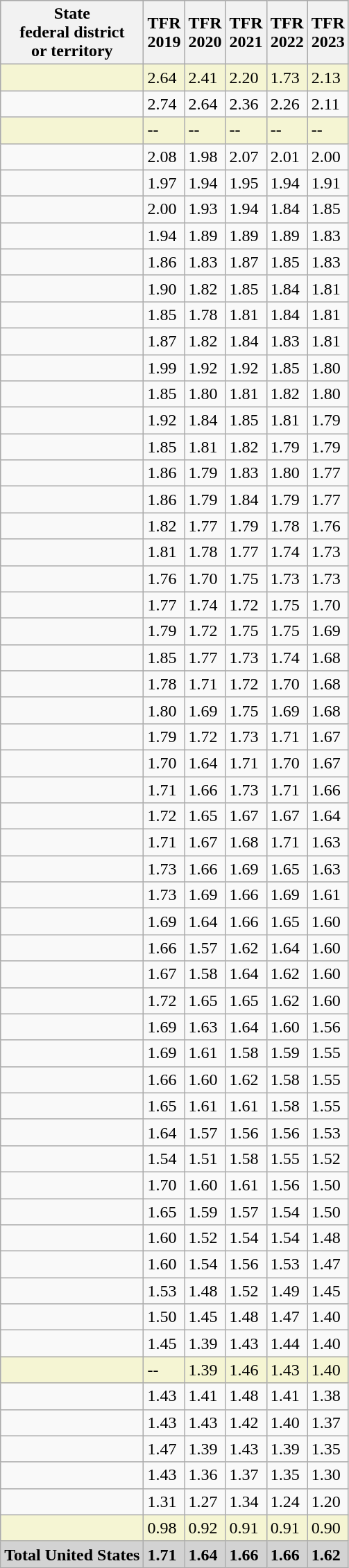<table class="wikitable sortable">
<tr bgcolor="#CCCCCC">
<th>State<br>federal district<br> or territory<br></th>
<th>TFR<br>2019</th>
<th>TFR<br>2020</th>
<th>TFR<br>2021</th>
<th>TFR<br>2022</th>
<th>TFR<br>2023</th>
</tr>
<tr bgcolor="#f5f5d3">
<td><em></em></td>
<td>2.64</td>
<td>2.41</td>
<td>2.20</td>
<td>1.73</td>
<td>2.13</td>
</tr>
<tr>
<td><em></em></td>
<td>2.74</td>
<td>2.64</td>
<td>2.36</td>
<td>2.26</td>
<td>2.11</td>
</tr>
<tr bgcolor="#f5f5d3">
<td><em></em></td>
<td>--</td>
<td>--</td>
<td>--</td>
<td>--</td>
<td>--</td>
</tr>
<tr>
<td></td>
<td>2.08</td>
<td>1.98</td>
<td>2.07</td>
<td>2.01</td>
<td>2.00</td>
</tr>
<tr>
<td></td>
<td>1.97</td>
<td>1.94</td>
<td>1.95</td>
<td>1.94</td>
<td>1.91</td>
</tr>
<tr>
<td></td>
<td>2.00</td>
<td>1.93</td>
<td>1.94</td>
<td>1.84</td>
<td>1.85</td>
</tr>
<tr>
<td></td>
<td>1.94</td>
<td>1.89</td>
<td>1.89</td>
<td>1.89</td>
<td>1.83</td>
</tr>
<tr>
<td></td>
<td>1.86</td>
<td>1.83</td>
<td>1.87</td>
<td>1.85</td>
<td>1.83</td>
</tr>
<tr>
<td></td>
<td>1.90</td>
<td>1.82</td>
<td>1.85</td>
<td>1.84</td>
<td>1.81</td>
</tr>
<tr>
<td></td>
<td>1.85</td>
<td>1.78</td>
<td>1.81</td>
<td>1.84</td>
<td>1.81</td>
</tr>
<tr>
<td></td>
<td>1.87</td>
<td>1.82</td>
<td>1.84</td>
<td>1.83</td>
<td>1.81</td>
</tr>
<tr>
<td></td>
<td>1.99</td>
<td>1.92</td>
<td>1.92</td>
<td>1.85</td>
<td>1.80</td>
</tr>
<tr>
<td></td>
<td>1.85</td>
<td>1.80</td>
<td>1.81</td>
<td>1.82</td>
<td>1.80</td>
</tr>
<tr>
<td></td>
<td>1.92</td>
<td>1.84</td>
<td>1.85</td>
<td>1.81</td>
<td>1.79</td>
</tr>
<tr>
<td></td>
<td>1.85</td>
<td>1.81</td>
<td>1.82</td>
<td>1.79</td>
<td>1.79</td>
</tr>
<tr>
<td></td>
<td>1.86</td>
<td>1.79</td>
<td>1.83</td>
<td>1.80</td>
<td>1.77</td>
</tr>
<tr>
<td></td>
<td>1.86</td>
<td>1.79</td>
<td>1.84</td>
<td>1.79</td>
<td>1.77</td>
</tr>
<tr>
<td></td>
<td>1.82</td>
<td>1.77</td>
<td>1.79</td>
<td>1.78</td>
<td>1.76</td>
</tr>
<tr>
<td></td>
<td>1.81</td>
<td>1.78</td>
<td>1.77</td>
<td>1.74</td>
<td>1.73</td>
</tr>
<tr>
<td></td>
<td>1.76</td>
<td>1.70</td>
<td>1.75</td>
<td>1.73</td>
<td>1.73</td>
</tr>
<tr>
<td></td>
<td>1.77</td>
<td>1.74</td>
<td>1.72</td>
<td>1.75</td>
<td>1.70</td>
</tr>
<tr>
<td></td>
<td>1.79</td>
<td>1.72</td>
<td>1.75</td>
<td>1.75</td>
<td>1.69</td>
</tr>
<tr>
<td></td>
<td>1.85</td>
<td>1.77</td>
<td>1.73</td>
<td>1.74</td>
<td>1.68</td>
</tr>
<tr bgcolor="#f5f5d3">
</tr>
<tr>
<td></td>
<td>1.78</td>
<td>1.71</td>
<td>1.72</td>
<td>1.70</td>
<td>1.68</td>
</tr>
<tr>
<td></td>
<td>1.80</td>
<td>1.69</td>
<td>1.75</td>
<td>1.69</td>
<td>1.68</td>
</tr>
<tr>
<td></td>
<td>1.79</td>
<td>1.72</td>
<td>1.73</td>
<td>1.71</td>
<td>1.67</td>
</tr>
<tr>
<td></td>
<td>1.70</td>
<td>1.64</td>
<td>1.71</td>
<td>1.70</td>
<td>1.67</td>
</tr>
<tr>
<td></td>
<td>1.71</td>
<td>1.66</td>
<td>1.73</td>
<td>1.71</td>
<td>1.66</td>
</tr>
<tr>
<td></td>
<td>1.72</td>
<td>1.65</td>
<td>1.67</td>
<td>1.67</td>
<td>1.64</td>
</tr>
<tr>
<td></td>
<td>1.71</td>
<td>1.67</td>
<td>1.68</td>
<td>1.71</td>
<td>1.63</td>
</tr>
<tr>
<td></td>
<td>1.73</td>
<td>1.66</td>
<td>1.69</td>
<td>1.65</td>
<td>1.63</td>
</tr>
<tr>
<td></td>
<td>1.73</td>
<td>1.69</td>
<td>1.66</td>
<td>1.69</td>
<td>1.61</td>
</tr>
<tr>
<td></td>
<td>1.69</td>
<td>1.64</td>
<td>1.66</td>
<td>1.65</td>
<td>1.60</td>
</tr>
<tr>
<td></td>
<td>1.66</td>
<td>1.57</td>
<td>1.62</td>
<td>1.64</td>
<td>1.60</td>
</tr>
<tr>
<td></td>
<td>1.67</td>
<td>1.58</td>
<td>1.64</td>
<td>1.62</td>
<td>1.60</td>
</tr>
<tr>
<td></td>
<td>1.72</td>
<td>1.65</td>
<td>1.65</td>
<td>1.62</td>
<td>1.60</td>
</tr>
<tr>
<td></td>
<td>1.69</td>
<td>1.63</td>
<td>1.64</td>
<td>1.60</td>
<td>1.56</td>
</tr>
<tr>
<td></td>
<td>1.69</td>
<td>1.61</td>
<td>1.58</td>
<td>1.59</td>
<td>1.55</td>
</tr>
<tr>
<td></td>
<td>1.66</td>
<td>1.60</td>
<td>1.62</td>
<td>1.58</td>
<td>1.55</td>
</tr>
<tr>
<td></td>
<td>1.65</td>
<td>1.61</td>
<td>1.61</td>
<td>1.58</td>
<td>1.55</td>
</tr>
<tr>
<td></td>
<td>1.64</td>
<td>1.57</td>
<td>1.56</td>
<td>1.56</td>
<td>1.53</td>
</tr>
<tr>
<td></td>
<td>1.54</td>
<td>1.51</td>
<td>1.58</td>
<td>1.55</td>
<td>1.52</td>
</tr>
<tr>
<td></td>
<td>1.70</td>
<td>1.60</td>
<td>1.61</td>
<td>1.56</td>
<td>1.50</td>
</tr>
<tr>
<td></td>
<td>1.65</td>
<td>1.59</td>
<td>1.57</td>
<td>1.54</td>
<td>1.50</td>
</tr>
<tr>
<td></td>
<td>1.60</td>
<td>1.52</td>
<td>1.54</td>
<td>1.54</td>
<td>1.48</td>
</tr>
<tr>
<td></td>
<td>1.60</td>
<td>1.54</td>
<td>1.56</td>
<td>1.53</td>
<td>1.47</td>
</tr>
<tr>
<td></td>
<td>1.53</td>
<td>1.48</td>
<td>1.52</td>
<td>1.49</td>
<td>1.45</td>
</tr>
<tr>
<td></td>
<td>1.50</td>
<td>1.45</td>
<td>1.48</td>
<td>1.47</td>
<td>1.40</td>
</tr>
<tr>
<td></td>
<td>1.45</td>
<td>1.39</td>
<td>1.43</td>
<td>1.44</td>
<td>1.40</td>
</tr>
<tr bgcolor="#f5f5d3">
<td><em></em></td>
<td>--</td>
<td>1.39</td>
<td>1.46</td>
<td>1.43</td>
<td>1.40</td>
</tr>
<tr>
<td></td>
<td>1.43</td>
<td>1.41</td>
<td>1.48</td>
<td>1.41</td>
<td>1.38</td>
</tr>
<tr>
<td></td>
<td>1.43</td>
<td>1.43</td>
<td>1.42</td>
<td>1.40</td>
<td>1.37</td>
</tr>
<tr>
<td></td>
<td>1.47</td>
<td>1.39</td>
<td>1.43</td>
<td>1.39</td>
<td>1.35</td>
</tr>
<tr>
<td></td>
<td>1.43</td>
<td>1.36</td>
<td>1.37</td>
<td>1.35</td>
<td>1.30</td>
</tr>
<tr>
<td></td>
<td>1.31</td>
<td>1.27</td>
<td>1.34</td>
<td>1.24</td>
<td>1.20</td>
</tr>
<tr bgcolor="#f5f5d3">
<td><em></em></td>
<td>0.98</td>
<td>0.92</td>
<td>0.91</td>
<td>0.91</td>
<td>0.90</td>
</tr>
<tr bgcolor="lightgrey">
<td><strong>Total United States</strong></td>
<td><strong>1.71</strong></td>
<td><strong>1.64</strong></td>
<td><strong>1.66</strong></td>
<td><strong>1.66</strong></td>
<td><strong>1.62</strong></td>
</tr>
</table>
